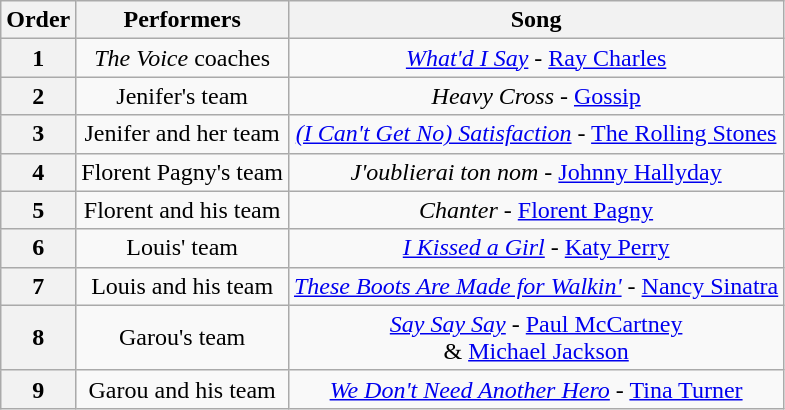<table class="wikitable sortable" style="text-align: center; width: auto;">
<tr>
<th>Order</th>
<th>Performers</th>
<th>Song</th>
</tr>
<tr>
<th>1</th>
<td><em>The Voice</em> coaches<br></td>
<td><em><a href='#'>What'd I Say</a></em> - <a href='#'>Ray Charles</a></td>
</tr>
<tr>
<th>2</th>
<td>Jenifer's team <br></td>
<td><em>Heavy Cross</em> - <a href='#'>Gossip</a></td>
</tr>
<tr>
<th>3</th>
<td>Jenifer and her team<br></td>
<td><em><a href='#'>(I Can't Get No) Satisfaction</a></em> - <a href='#'>The Rolling Stones</a></td>
</tr>
<tr>
<th>4</th>
<td>Florent Pagny's team <br></td>
<td><em>J'oublierai ton nom</em> - <a href='#'>Johnny Hallyday</a></td>
</tr>
<tr>
<th>5</th>
<td>Florent and his team<br></td>
<td><em>Chanter</em> - <a href='#'>Florent Pagny</a></td>
</tr>
<tr>
<th>6</th>
<td>Louis' team <br></td>
<td><em><a href='#'>I Kissed a Girl</a></em> - <a href='#'>Katy Perry</a></td>
</tr>
<tr>
<th>7</th>
<td>Louis and his team<br></td>
<td><em><a href='#'>These Boots Are Made for Walkin'</a></em> - <a href='#'>Nancy Sinatra</a></td>
</tr>
<tr>
<th>8</th>
<td>Garou's team <br></td>
<td><em><a href='#'>Say Say Say</a></em> - <a href='#'>Paul McCartney</a> <br> & <a href='#'>Michael Jackson</a></td>
</tr>
<tr>
<th>9</th>
<td>Garou and his team<br></td>
<td><em><a href='#'>We Don't Need Another Hero</a></em> - <a href='#'>Tina Turner</a></td>
</tr>
</table>
